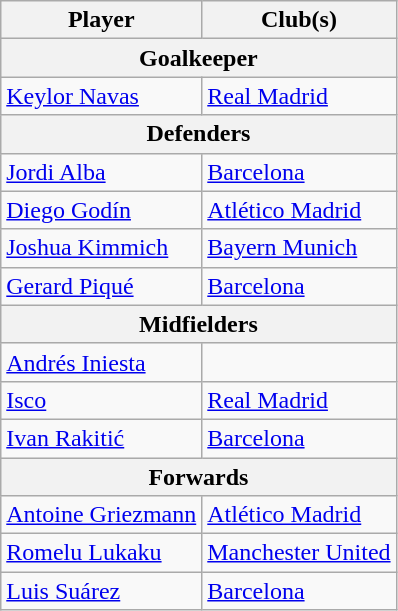<table class="wikitable mw-collapsible mw-collapsed">
<tr>
<th>Player</th>
<th>Club(s)</th>
</tr>
<tr>
<th colspan="2">Goalkeeper</th>
</tr>
<tr>
<td> <a href='#'>Keylor Navas</a></td>
<td> <a href='#'>Real Madrid</a></td>
</tr>
<tr>
<th colspan="2">Defenders</th>
</tr>
<tr>
<td> <a href='#'>Jordi Alba</a></td>
<td> <a href='#'>Barcelona</a></td>
</tr>
<tr>
<td> <a href='#'>Diego Godín</a></td>
<td> <a href='#'>Atlético Madrid</a></td>
</tr>
<tr>
<td> <a href='#'>Joshua Kimmich</a></td>
<td> <a href='#'>Bayern Munich</a></td>
</tr>
<tr>
<td> <a href='#'>Gerard Piqué</a></td>
<td> <a href='#'>Barcelona</a></td>
</tr>
<tr>
<th colspan="2">Midfielders</th>
</tr>
<tr>
<td> <a href='#'>Andrés Iniesta</a></td>
<td></td>
</tr>
<tr>
<td> <a href='#'>Isco</a></td>
<td> <a href='#'>Real Madrid</a></td>
</tr>
<tr>
<td> <a href='#'>Ivan Rakitić</a></td>
<td> <a href='#'>Barcelona</a></td>
</tr>
<tr>
<th colspan="2">Forwards</th>
</tr>
<tr>
<td> <a href='#'>Antoine Griezmann</a></td>
<td> <a href='#'>Atlético Madrid</a></td>
</tr>
<tr>
<td> <a href='#'>Romelu Lukaku</a></td>
<td> <a href='#'>Manchester United</a></td>
</tr>
<tr>
<td> <a href='#'>Luis Suárez</a></td>
<td> <a href='#'>Barcelona</a></td>
</tr>
</table>
